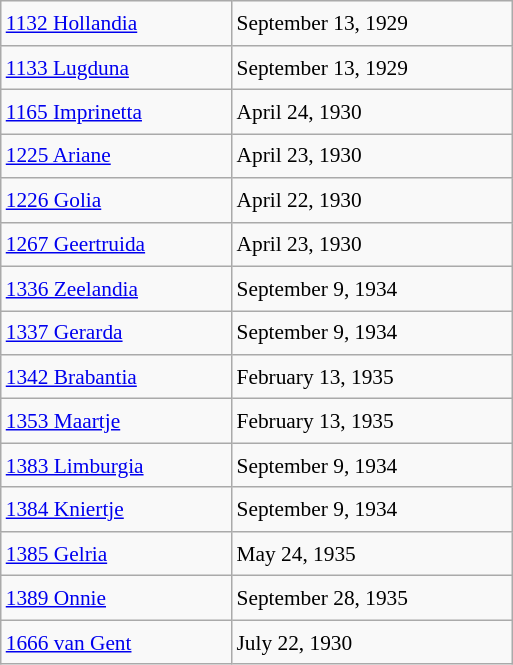<table class="wikitable" style="font-size: 89%; float: left; width: 24em; margin-right: 1em; line-height: 1.6em !important;">
<tr>
<td><a href='#'>1132 Hollandia</a></td>
<td>September 13, 1929</td>
</tr>
<tr>
<td><a href='#'>1133 Lugduna</a></td>
<td>September 13, 1929</td>
</tr>
<tr>
<td><a href='#'>1165 Imprinetta</a></td>
<td>April 24, 1930</td>
</tr>
<tr>
<td><a href='#'>1225 Ariane</a></td>
<td>April 23, 1930</td>
</tr>
<tr>
<td><a href='#'>1226 Golia</a></td>
<td>April 22, 1930</td>
</tr>
<tr>
<td><a href='#'>1267 Geertruida</a></td>
<td>April 23, 1930</td>
</tr>
<tr>
<td><a href='#'>1336 Zeelandia</a></td>
<td>September 9, 1934</td>
</tr>
<tr>
<td><a href='#'>1337 Gerarda</a></td>
<td>September 9, 1934</td>
</tr>
<tr>
<td><a href='#'>1342 Brabantia</a></td>
<td>February 13, 1935</td>
</tr>
<tr>
<td><a href='#'>1353 Maartje</a></td>
<td>February 13, 1935</td>
</tr>
<tr>
<td><a href='#'>1383 Limburgia</a></td>
<td>September 9, 1934</td>
</tr>
<tr>
<td><a href='#'>1384 Kniertje</a></td>
<td>September 9, 1934</td>
</tr>
<tr>
<td><a href='#'>1385 Gelria</a></td>
<td>May 24, 1935</td>
</tr>
<tr>
<td><a href='#'>1389 Onnie</a></td>
<td>September 28, 1935</td>
</tr>
<tr>
<td><a href='#'>1666 van Gent</a></td>
<td>July 22, 1930</td>
</tr>
</table>
